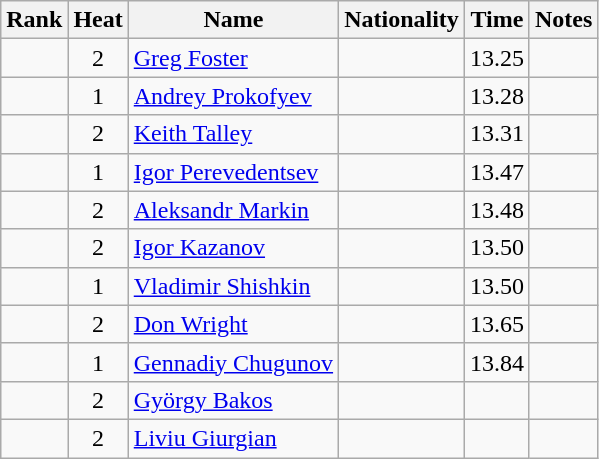<table class="wikitable sortable" style="text-align:center">
<tr>
<th>Rank</th>
<th>Heat</th>
<th>Name</th>
<th>Nationality</th>
<th>Time</th>
<th>Notes</th>
</tr>
<tr>
<td></td>
<td>2</td>
<td align=left><a href='#'>Greg Foster</a></td>
<td align=left></td>
<td>13.25</td>
<td></td>
</tr>
<tr>
<td></td>
<td>1</td>
<td align=left><a href='#'>Andrey Prokofyev</a></td>
<td align=left></td>
<td>13.28</td>
<td></td>
</tr>
<tr>
<td></td>
<td>2</td>
<td align=left><a href='#'>Keith Talley</a></td>
<td align=left></td>
<td>13.31</td>
<td></td>
</tr>
<tr>
<td></td>
<td>1</td>
<td align=left><a href='#'>Igor Perevedentsev</a></td>
<td align=left></td>
<td>13.47</td>
<td></td>
</tr>
<tr>
<td></td>
<td>2</td>
<td align=left><a href='#'>Aleksandr Markin</a></td>
<td align=left></td>
<td>13.48</td>
<td></td>
</tr>
<tr>
<td></td>
<td>2</td>
<td align=left><a href='#'>Igor Kazanov</a></td>
<td align=left></td>
<td>13.50</td>
<td></td>
</tr>
<tr>
<td></td>
<td>1</td>
<td align=left><a href='#'>Vladimir Shishkin</a></td>
<td align=left></td>
<td>13.50</td>
<td></td>
</tr>
<tr>
<td></td>
<td>2</td>
<td align=left><a href='#'>Don Wright</a></td>
<td align=left></td>
<td>13.65</td>
<td></td>
</tr>
<tr>
<td></td>
<td>1</td>
<td align=left><a href='#'>Gennadiy Chugunov</a></td>
<td align=left></td>
<td>13.84</td>
<td></td>
</tr>
<tr>
<td></td>
<td>2</td>
<td align=left><a href='#'>György Bakos</a></td>
<td align=left></td>
<td></td>
<td></td>
</tr>
<tr>
<td></td>
<td>2</td>
<td align=left><a href='#'>Liviu Giurgian</a></td>
<td align=left></td>
<td></td>
<td></td>
</tr>
</table>
